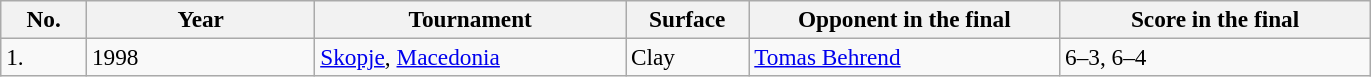<table class="sortable wikitable" style=font-size:97%>
<tr>
<th width=50>No.</th>
<th width=145>Year</th>
<th width=200>Tournament</th>
<th width=75>Surface</th>
<th width=200>Opponent in the final</th>
<th width=200>Score in the final</th>
</tr>
<tr>
<td>1.</td>
<td>1998</td>
<td> <a href='#'>Skopje</a>, <a href='#'>Macedonia</a></td>
<td>Clay</td>
<td> <a href='#'>Tomas Behrend</a></td>
<td>6–3, 6–4</td>
</tr>
</table>
